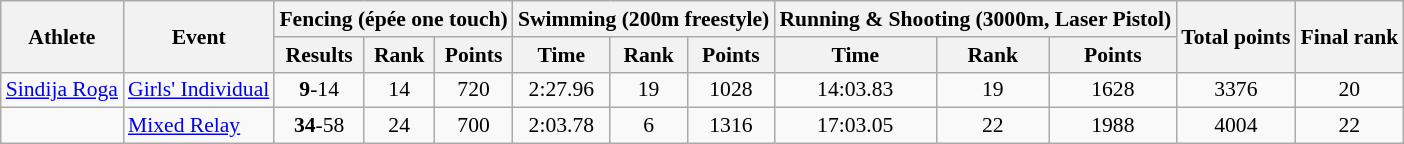<table class="wikitable" border="1" style="font-size:90%">
<tr>
<th rowspan=2>Athlete</th>
<th rowspan=2>Event</th>
<th colspan=3>Fencing (épée one touch)</th>
<th colspan=3>Swimming (200m freestyle)</th>
<th colspan=3>Running & Shooting (3000m, Laser Pistol)</th>
<th rowspan=2>Total points</th>
<th rowspan=2>Final rank</th>
</tr>
<tr>
<th>Results</th>
<th>Rank</th>
<th>Points</th>
<th>Time</th>
<th>Rank</th>
<th>Points</th>
<th>Time</th>
<th>Rank</th>
<th>Points</th>
</tr>
<tr>
<td><a href='#'>Sindija Roga</a></td>
<td><a href='#'>Girls' Individual</a></td>
<td align=center><strong>9</strong>-14</td>
<td align=center>14</td>
<td align=center>720</td>
<td align=center>2:27.96</td>
<td align=center>19</td>
<td align=center>1028</td>
<td align=center>14:03.83</td>
<td align=center>19</td>
<td align=center>1628</td>
<td align=center>3376</td>
<td align=center>20</td>
</tr>
<tr>
<td><br></td>
<td><a href='#'>Mixed Relay</a></td>
<td align=center><strong>34</strong>-58</td>
<td align=center>24</td>
<td align=center>700</td>
<td align=center>2:03.78</td>
<td align=center>6</td>
<td align=center>1316</td>
<td align=center>17:03.05</td>
<td align=center>22</td>
<td align=center>1988</td>
<td align=center>4004</td>
<td align=center>22</td>
</tr>
</table>
